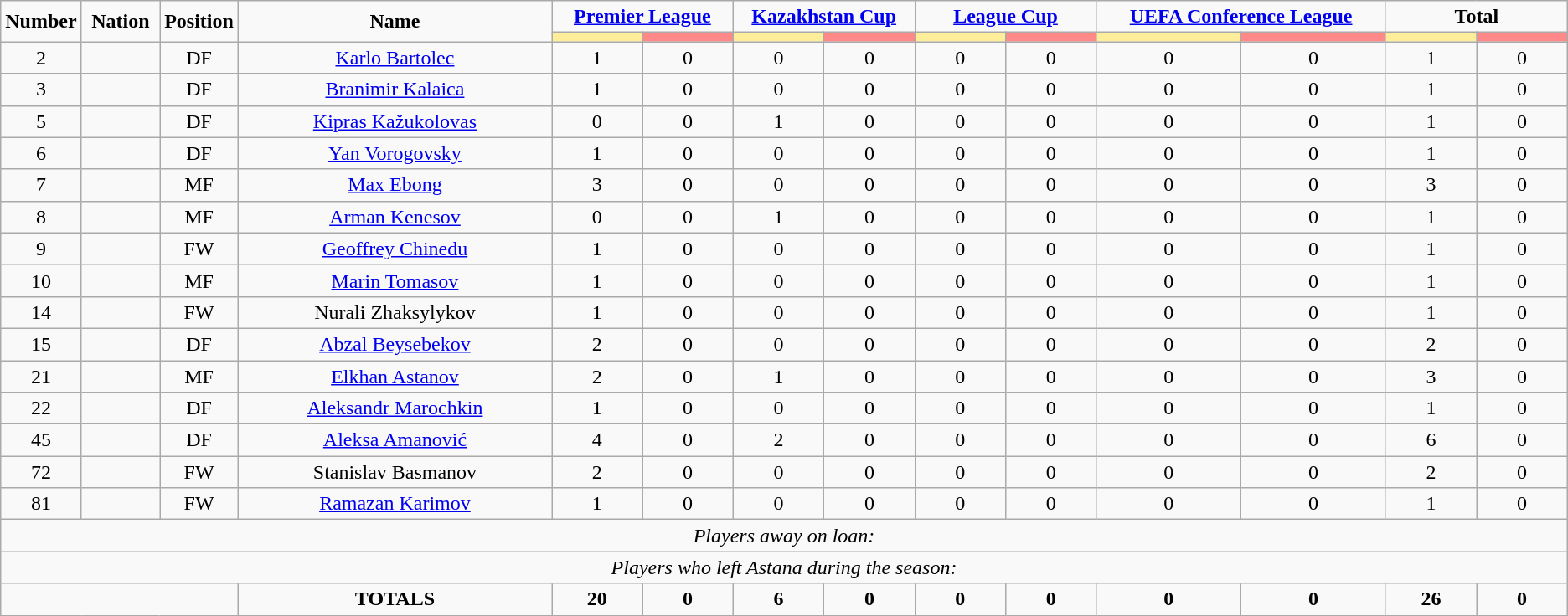<table class="wikitable" style="text-align:center;">
<tr>
<td rowspan="2"  style="width:5%; text-align:center;"><strong>Number</strong></td>
<td rowspan="2"  style="width:5%; text-align:center;"><strong>Nation</strong></td>
<td rowspan="2"  style="width:5%; text-align:center;"><strong>Position</strong></td>
<td rowspan="2"  style="width:20%; text-align:center;"><strong>Name</strong></td>
<td colspan="2" style="text-align:center;"><strong><a href='#'>Premier League</a></strong></td>
<td colspan="2" style="text-align:center;"><strong><a href='#'>Kazakhstan Cup</a></strong></td>
<td colspan="2" style="text-align:center;"><strong><a href='#'>League Cup</a></strong></td>
<td colspan="2" style="text-align:center;"><strong><a href='#'>UEFA Conference League</a></strong></td>
<td colspan="2" style="text-align:center;"><strong>Total</strong></td>
</tr>
<tr>
<th style="width:60px; background:#fe9;"></th>
<th style="width:60px; background:#ff8888;"></th>
<th style="width:60px; background:#fe9;"></th>
<th style="width:60px; background:#ff8888;"></th>
<th style="width:60px; background:#fe9;"></th>
<th style="width:60px; background:#ff8888;"></th>
<th style="width:100px; background:#fe9;"></th>
<th style="width:100px; background:#ff8888;"></th>
<th style="width:60px; background:#fe9;"></th>
<th style="width:60px; background:#ff8888;"></th>
</tr>
<tr>
<td>2</td>
<td></td>
<td>DF</td>
<td><a href='#'>Karlo Bartolec</a></td>
<td>1</td>
<td>0</td>
<td>0</td>
<td>0</td>
<td>0</td>
<td>0</td>
<td>0</td>
<td>0</td>
<td>1</td>
<td>0</td>
</tr>
<tr>
<td>3</td>
<td></td>
<td>DF</td>
<td><a href='#'>Branimir Kalaica</a></td>
<td>1</td>
<td>0</td>
<td>0</td>
<td>0</td>
<td>0</td>
<td>0</td>
<td>0</td>
<td>0</td>
<td>1</td>
<td>0</td>
</tr>
<tr>
<td>5</td>
<td></td>
<td>DF</td>
<td><a href='#'>Kipras Kažukolovas</a></td>
<td>0</td>
<td>0</td>
<td>1</td>
<td>0</td>
<td>0</td>
<td>0</td>
<td>0</td>
<td>0</td>
<td>1</td>
<td>0</td>
</tr>
<tr>
<td>6</td>
<td></td>
<td>DF</td>
<td><a href='#'>Yan Vorogovsky</a></td>
<td>1</td>
<td>0</td>
<td>0</td>
<td>0</td>
<td>0</td>
<td>0</td>
<td>0</td>
<td>0</td>
<td>1</td>
<td>0</td>
</tr>
<tr>
<td>7</td>
<td></td>
<td>MF</td>
<td><a href='#'>Max Ebong</a></td>
<td>3</td>
<td>0</td>
<td>0</td>
<td>0</td>
<td>0</td>
<td>0</td>
<td>0</td>
<td>0</td>
<td>3</td>
<td>0</td>
</tr>
<tr>
<td>8</td>
<td></td>
<td>MF</td>
<td><a href='#'>Arman Kenesov</a></td>
<td>0</td>
<td>0</td>
<td>1</td>
<td>0</td>
<td>0</td>
<td>0</td>
<td>0</td>
<td>0</td>
<td>1</td>
<td>0</td>
</tr>
<tr>
<td>9</td>
<td></td>
<td>FW</td>
<td><a href='#'>Geoffrey Chinedu</a></td>
<td>1</td>
<td>0</td>
<td>0</td>
<td>0</td>
<td>0</td>
<td>0</td>
<td>0</td>
<td>0</td>
<td>1</td>
<td>0</td>
</tr>
<tr>
<td>10</td>
<td></td>
<td>MF</td>
<td><a href='#'>Marin Tomasov</a></td>
<td>1</td>
<td>0</td>
<td>0</td>
<td>0</td>
<td>0</td>
<td>0</td>
<td>0</td>
<td>0</td>
<td>1</td>
<td>0</td>
</tr>
<tr>
<td>14</td>
<td></td>
<td>FW</td>
<td>Nurali Zhaksylykov</td>
<td>1</td>
<td>0</td>
<td>0</td>
<td>0</td>
<td>0</td>
<td>0</td>
<td>0</td>
<td>0</td>
<td>1</td>
<td>0</td>
</tr>
<tr>
<td>15</td>
<td></td>
<td>DF</td>
<td><a href='#'>Abzal Beysebekov</a></td>
<td>2</td>
<td>0</td>
<td>0</td>
<td>0</td>
<td>0</td>
<td>0</td>
<td>0</td>
<td>0</td>
<td>2</td>
<td>0</td>
</tr>
<tr>
<td>21</td>
<td></td>
<td>MF</td>
<td><a href='#'>Elkhan Astanov</a></td>
<td>2</td>
<td>0</td>
<td>1</td>
<td>0</td>
<td>0</td>
<td>0</td>
<td>0</td>
<td>0</td>
<td>3</td>
<td>0</td>
</tr>
<tr>
<td>22</td>
<td></td>
<td>DF</td>
<td><a href='#'>Aleksandr Marochkin</a></td>
<td>1</td>
<td>0</td>
<td>0</td>
<td>0</td>
<td>0</td>
<td>0</td>
<td>0</td>
<td>0</td>
<td>1</td>
<td>0</td>
</tr>
<tr>
<td>45</td>
<td></td>
<td>DF</td>
<td><a href='#'>Aleksa Amanović</a></td>
<td>4</td>
<td>0</td>
<td>2</td>
<td>0</td>
<td>0</td>
<td>0</td>
<td>0</td>
<td>0</td>
<td>6</td>
<td>0</td>
</tr>
<tr>
<td>72</td>
<td></td>
<td>FW</td>
<td>Stanislav Basmanov</td>
<td>2</td>
<td>0</td>
<td>0</td>
<td>0</td>
<td>0</td>
<td>0</td>
<td>0</td>
<td>0</td>
<td>2</td>
<td>0</td>
</tr>
<tr>
<td>81</td>
<td></td>
<td>FW</td>
<td><a href='#'>Ramazan Karimov</a></td>
<td>1</td>
<td>0</td>
<td>0</td>
<td>0</td>
<td>0</td>
<td>0</td>
<td>0</td>
<td>0</td>
<td>1</td>
<td>0</td>
</tr>
<tr>
<td colspan="18"><em>Players away on loan:</em></td>
</tr>
<tr>
<td colspan="18"><em>Players who left Astana during the season:</em></td>
</tr>
<tr>
<td colspan="3"></td>
<td><strong>TOTALS</strong></td>
<td><strong>20</strong></td>
<td><strong>0</strong></td>
<td><strong>6</strong></td>
<td><strong>0</strong></td>
<td><strong>0</strong></td>
<td><strong>0</strong></td>
<td><strong>0</strong></td>
<td><strong>0</strong></td>
<td><strong>26</strong></td>
<td><strong>0</strong></td>
</tr>
</table>
